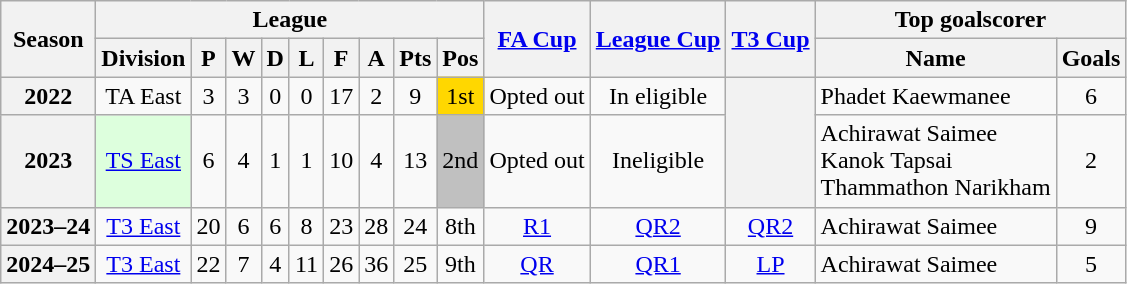<table class="wikitable" style="text-align: center">
<tr>
<th rowspan=2>Season</th>
<th colspan=9>League</th>
<th rowspan=2><a href='#'>FA Cup</a></th>
<th rowspan=2><a href='#'>League Cup</a></th>
<th rowspan=2><a href='#'>T3 Cup</a></th>
<th colspan=2>Top goalscorer</th>
</tr>
<tr>
<th>Division</th>
<th>P</th>
<th>W</th>
<th>D</th>
<th>L</th>
<th>F</th>
<th>A</th>
<th>Pts</th>
<th>Pos</th>
<th>Name</th>
<th>Goals</th>
</tr>
<tr>
<th>2022</th>
<td>TA East</td>
<td>3</td>
<td>3</td>
<td>0</td>
<td>0</td>
<td>17</td>
<td>2</td>
<td>9</td>
<td bgcolor=gold>1st</td>
<td>Opted out</td>
<td>In eligible</td>
<th rowspan="2"></th>
<td align="left"> Phadet Kaewmanee</td>
<td>6</td>
</tr>
<tr>
<th>2023</th>
<td bgcolor="#DDFFDD"><a href='#'>TS East</a></td>
<td>6</td>
<td>4</td>
<td>1</td>
<td>1</td>
<td>10</td>
<td>4</td>
<td>13</td>
<td bgcolor=silver>2nd</td>
<td>Opted out</td>
<td>Ineligible</td>
<td align="left"> Achirawat Saimee <br>  Kanok Tapsai <br>  Thammathon Narikham</td>
<td>2</td>
</tr>
<tr>
<th>2023–24</th>
<td><a href='#'>T3 East</a></td>
<td>20</td>
<td>6</td>
<td>6</td>
<td>8</td>
<td>23</td>
<td>28</td>
<td>24</td>
<td>8th</td>
<td><a href='#'>R1</a></td>
<td><a href='#'>QR2</a></td>
<td><a href='#'>QR2</a></td>
<td align="left"> Achirawat Saimee</td>
<td>9</td>
</tr>
<tr>
<th>2024–25</th>
<td><a href='#'>T3 East</a></td>
<td>22</td>
<td>7</td>
<td>4</td>
<td>11</td>
<td>26</td>
<td>36</td>
<td>25</td>
<td>9th</td>
<td><a href='#'>QR</a></td>
<td><a href='#'>QR1</a></td>
<td><a href='#'>LP</a></td>
<td align="left"> Achirawat Saimee</td>
<td>5</td>
</tr>
</table>
